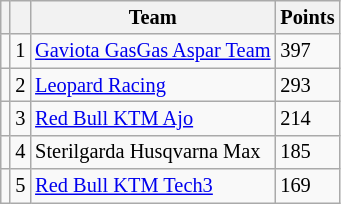<table class="wikitable" style="font-size: 85%;">
<tr>
<th></th>
<th></th>
<th>Team</th>
<th>Points</th>
</tr>
<tr>
<td></td>
<td align=center>1</td>
<td> <a href='#'>Gaviota GasGas Aspar Team</a></td>
<td align=left>397</td>
</tr>
<tr>
<td></td>
<td align=center>2</td>
<td> <a href='#'>Leopard Racing</a></td>
<td align=left>293</td>
</tr>
<tr>
<td></td>
<td align=center>3</td>
<td> <a href='#'>Red Bull KTM Ajo</a></td>
<td align=left>214</td>
</tr>
<tr>
<td></td>
<td align=center>4</td>
<td> Sterilgarda Husqvarna Max</td>
<td align=left>185</td>
</tr>
<tr>
<td></td>
<td align=center>5</td>
<td> <a href='#'>Red Bull KTM Tech3</a></td>
<td align=left>169</td>
</tr>
</table>
